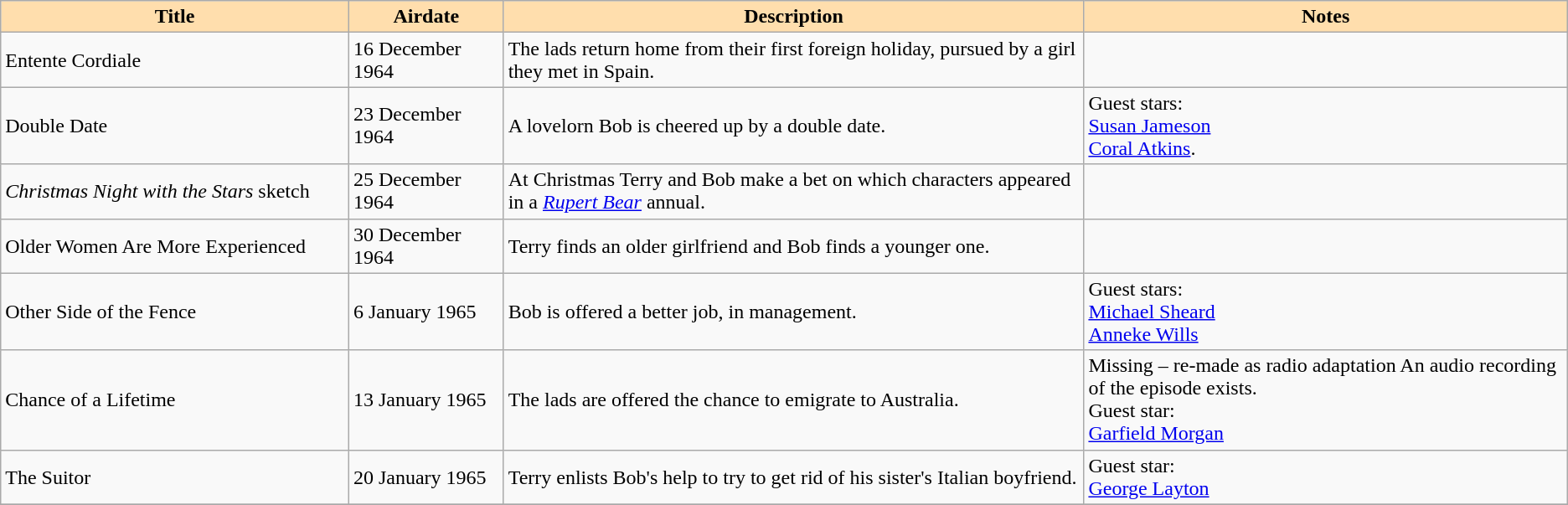<table class="wikitable" border=1>
<tr>
<th style="background:#ffdead" width=18%>Title</th>
<th style="background:#ffdead" width=8%>Airdate</th>
<th style="background:#ffdead" width=30%>Description</th>
<th style="background:#ffdead" width=25%>Notes</th>
</tr>
<tr>
<td>Entente Cordiale</td>
<td>16 December 1964</td>
<td>The lads return home from their first foreign holiday, pursued by a girl they met in Spain.</td>
<td></td>
</tr>
<tr>
<td>Double Date</td>
<td>23 December 1964</td>
<td>A lovelorn Bob is cheered up by a double date.</td>
<td>Guest stars:<br><a href='#'>Susan Jameson</a><br><a href='#'>Coral Atkins</a>.</td>
</tr>
<tr>
<td><em>Christmas Night with the Stars</em> sketch</td>
<td>25 December 1964</td>
<td>At Christmas Terry and Bob make a bet on which characters appeared in a <em><a href='#'>Rupert Bear</a></em> annual.</td>
<td></td>
</tr>
<tr>
<td>Older Women Are More Experienced</td>
<td>30 December 1964</td>
<td>Terry finds an older girlfriend and Bob finds a younger one.</td>
<td></td>
</tr>
<tr>
<td>Other Side of the Fence</td>
<td>6 January 1965</td>
<td>Bob is offered a better job, in management.</td>
<td>Guest stars:<br><a href='#'>Michael Sheard</a><br><a href='#'>Anneke Wills</a></td>
</tr>
<tr>
<td>Chance of a Lifetime</td>
<td>13 January 1965</td>
<td>The lads are offered the chance to emigrate to Australia.</td>
<td>Missing – re-made as radio adaptation An audio recording of the episode exists.<br>Guest star:<br><a href='#'>Garfield Morgan</a><br></td>
</tr>
<tr>
<td>The Suitor</td>
<td>20 January 1965</td>
<td>Terry enlists Bob's help to try to get rid of his sister's Italian boyfriend.</td>
<td>Guest star:<br><a href='#'>George Layton</a></td>
</tr>
<tr>
</tr>
</table>
